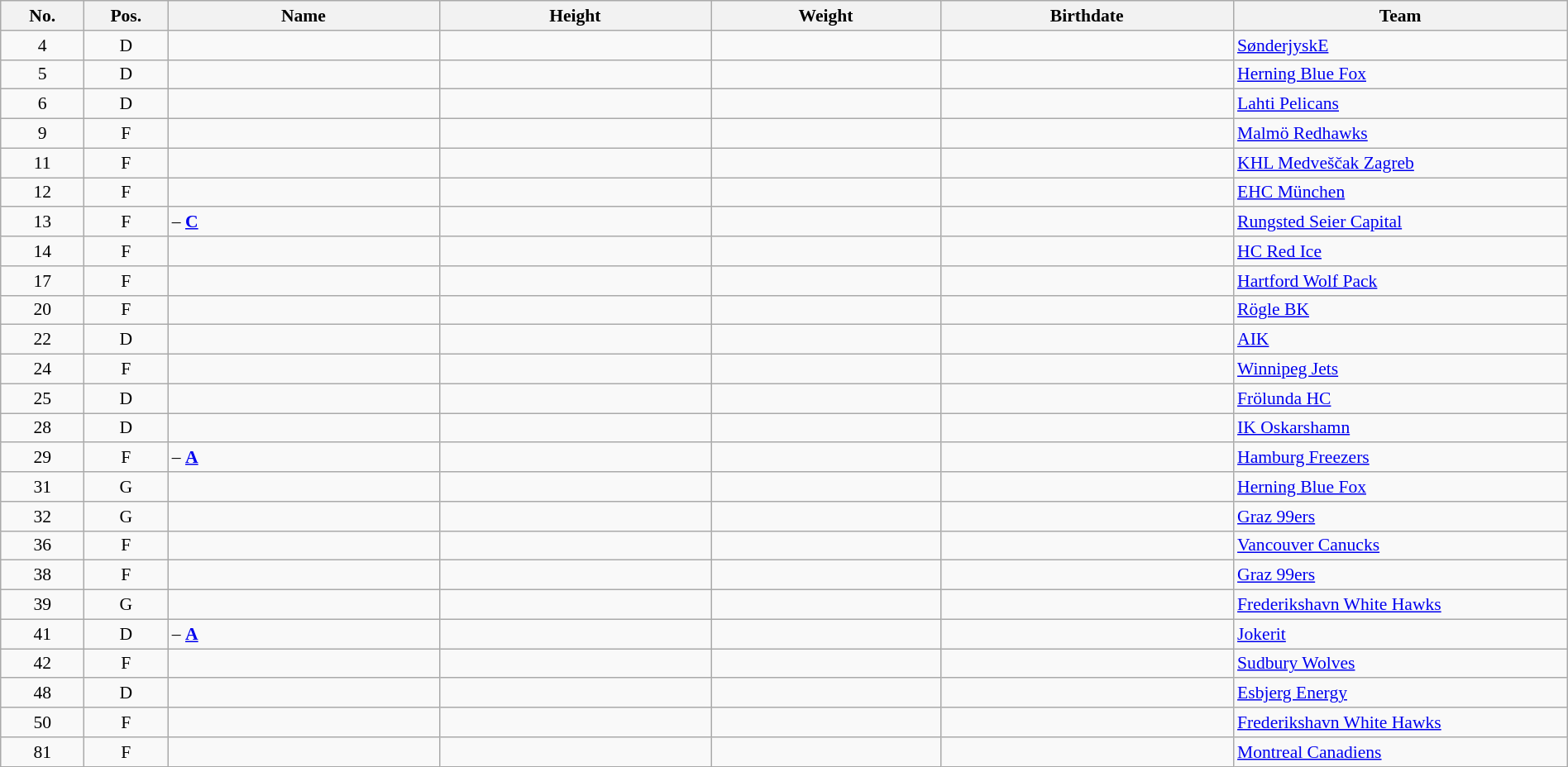<table width="100%" class="wikitable sortable" style="font-size: 90%; text-align: center;">
<tr>
<th style="width:  4%;">No.</th>
<th style="width:  4%;">Pos.</th>
<th style="width: 13%;">Name</th>
<th style="width: 13%;">Height</th>
<th style="width: 11%;">Weight</th>
<th style="width: 14%;">Birthdate</th>
<th style="width: 16%;">Team</th>
</tr>
<tr>
<td>4</td>
<td>D</td>
<td align=left></td>
<td></td>
<td></td>
<td></td>
<td style="text-align:left;"> <a href='#'>SønderjyskE</a></td>
</tr>
<tr>
<td>5</td>
<td>D</td>
<td align=left></td>
<td></td>
<td></td>
<td></td>
<td style="text-align:left;"> <a href='#'>Herning Blue Fox</a></td>
</tr>
<tr>
<td>6</td>
<td>D</td>
<td align=left></td>
<td></td>
<td></td>
<td></td>
<td style="text-align:left;"> <a href='#'>Lahti Pelicans</a></td>
</tr>
<tr>
<td>9</td>
<td>F</td>
<td align=left></td>
<td></td>
<td></td>
<td></td>
<td style="text-align:left;"> <a href='#'>Malmö Redhawks</a></td>
</tr>
<tr>
<td>11</td>
<td>F</td>
<td align=left></td>
<td></td>
<td></td>
<td></td>
<td style="text-align:left;"> <a href='#'>KHL Medveščak Zagreb</a></td>
</tr>
<tr>
<td>12</td>
<td>F</td>
<td align=left></td>
<td></td>
<td></td>
<td></td>
<td style="text-align:left;"> <a href='#'>EHC München</a></td>
</tr>
<tr>
<td>13</td>
<td>F</td>
<td align=left> – <strong><a href='#'>C</a></strong></td>
<td></td>
<td></td>
<td></td>
<td style="text-align:left;"> <a href='#'>Rungsted Seier Capital</a></td>
</tr>
<tr>
<td>14</td>
<td>F</td>
<td align=left></td>
<td></td>
<td></td>
<td></td>
<td style="text-align:left;"> <a href='#'>HC Red Ice</a></td>
</tr>
<tr>
<td>17</td>
<td>F</td>
<td align=left></td>
<td></td>
<td></td>
<td></td>
<td style="text-align:left;"> <a href='#'>Hartford Wolf Pack</a></td>
</tr>
<tr>
<td>20</td>
<td>F</td>
<td align=left></td>
<td></td>
<td></td>
<td></td>
<td style="text-align:left;"> <a href='#'>Rögle BK</a></td>
</tr>
<tr>
<td>22</td>
<td>D</td>
<td align=left></td>
<td></td>
<td></td>
<td></td>
<td style="text-align:left;"> <a href='#'>AIK</a></td>
</tr>
<tr>
<td>24</td>
<td>F</td>
<td align=left></td>
<td></td>
<td></td>
<td></td>
<td style="text-align:left;"> <a href='#'>Winnipeg Jets</a></td>
</tr>
<tr>
<td>25</td>
<td>D</td>
<td align=left></td>
<td></td>
<td></td>
<td></td>
<td style="text-align:left;"> <a href='#'>Frölunda HC</a></td>
</tr>
<tr>
<td>28</td>
<td>D</td>
<td align=left></td>
<td></td>
<td></td>
<td></td>
<td style="text-align:left;"> <a href='#'>IK Oskarshamn</a></td>
</tr>
<tr>
<td>29</td>
<td>F</td>
<td align=left> – <strong><a href='#'>A</a></strong></td>
<td></td>
<td></td>
<td></td>
<td style="text-align:left;"> <a href='#'>Hamburg Freezers</a></td>
</tr>
<tr>
<td>31</td>
<td>G</td>
<td align=left></td>
<td></td>
<td></td>
<td></td>
<td style="text-align:left;"> <a href='#'>Herning Blue Fox</a></td>
</tr>
<tr>
<td>32</td>
<td>G</td>
<td align=left></td>
<td></td>
<td></td>
<td></td>
<td style="text-align:left;"> <a href='#'>Graz 99ers</a></td>
</tr>
<tr>
<td>36</td>
<td>F</td>
<td align=left></td>
<td></td>
<td></td>
<td></td>
<td style="text-align:left;"> <a href='#'>Vancouver Canucks</a></td>
</tr>
<tr>
<td>38</td>
<td>F</td>
<td align=left></td>
<td></td>
<td></td>
<td></td>
<td style="text-align:left;"> <a href='#'>Graz 99ers</a></td>
</tr>
<tr>
<td>39</td>
<td>G</td>
<td align=left></td>
<td></td>
<td></td>
<td></td>
<td style="text-align:left;"> <a href='#'>Frederikshavn White Hawks</a></td>
</tr>
<tr>
<td>41</td>
<td>D</td>
<td align=left> – <strong><a href='#'>A</a></strong></td>
<td></td>
<td></td>
<td></td>
<td style="text-align:left;"> <a href='#'>Jokerit</a></td>
</tr>
<tr>
<td>42</td>
<td>F</td>
<td align=left></td>
<td></td>
<td></td>
<td></td>
<td style="text-align:left;"> <a href='#'>Sudbury Wolves</a></td>
</tr>
<tr>
<td>48</td>
<td>D</td>
<td align=left></td>
<td></td>
<td></td>
<td></td>
<td style="text-align:left;"> <a href='#'>Esbjerg Energy</a></td>
</tr>
<tr>
<td>50</td>
<td>F</td>
<td align=left></td>
<td></td>
<td></td>
<td></td>
<td style="text-align:left;"> <a href='#'>Frederikshavn White Hawks</a></td>
</tr>
<tr>
<td>81</td>
<td>F</td>
<td align=left></td>
<td></td>
<td></td>
<td></td>
<td style="text-align:left;"> <a href='#'>Montreal Canadiens</a></td>
</tr>
</table>
